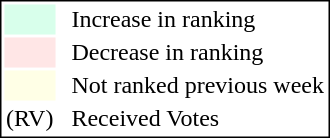<table style="border:1px solid black;">
<tr>
<td style="background:#D8FFEB; width:20px;"></td>
<td> </td>
<td>Increase in ranking</td>
</tr>
<tr>
<td style="background:#FFE6E6; width:20px;"></td>
<td> </td>
<td>Decrease in ranking</td>
</tr>
<tr>
<td style="background:#FFFFE6; width:20px;"></td>
<td> </td>
<td>Not ranked previous week</td>
</tr>
<tr>
<td>(RV)</td>
<td> </td>
<td>Received Votes</td>
</tr>
</table>
